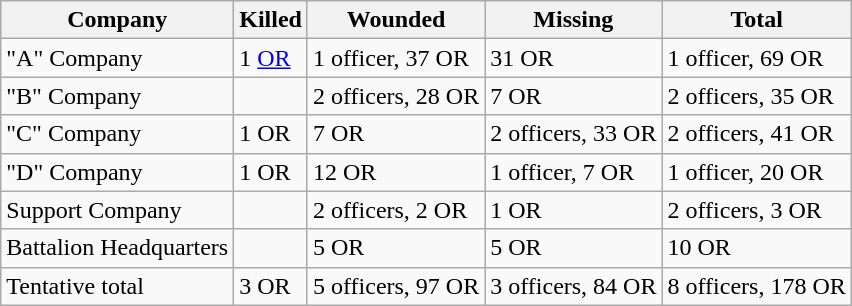<table class="wikitable">
<tr>
<th>Company</th>
<th>Killed</th>
<th>Wounded</th>
<th>Missing</th>
<th>Total</th>
</tr>
<tr>
<td>"A" Company</td>
<td>1 <a href='#'>OR</a></td>
<td>1 officer, 37 OR</td>
<td>31 OR</td>
<td>1 officer, 69 OR</td>
</tr>
<tr>
<td>"B" Company</td>
<td></td>
<td>2 officers, 28 OR</td>
<td>7 OR</td>
<td>2 officers, 35 OR</td>
</tr>
<tr>
<td>"C" Company</td>
<td>1 OR</td>
<td>7 OR</td>
<td>2 officers, 33 OR</td>
<td>2 officers, 41 OR</td>
</tr>
<tr>
<td>"D" Company</td>
<td>1 OR</td>
<td>12 OR</td>
<td>1 officer, 7 OR</td>
<td>1 officer, 20 OR</td>
</tr>
<tr>
<td>Support Company</td>
<td></td>
<td>2 officers, 2 OR</td>
<td>1 OR</td>
<td>2 officers, 3 OR</td>
</tr>
<tr>
<td>Battalion Headquarters</td>
<td></td>
<td>5 OR</td>
<td>5 OR</td>
<td>10 OR</td>
</tr>
<tr>
<td>Tentative total</td>
<td>3 OR</td>
<td>5 officers, 97 OR</td>
<td>3 officers, 84 OR</td>
<td>8 officers, 178 OR</td>
</tr>
</table>
